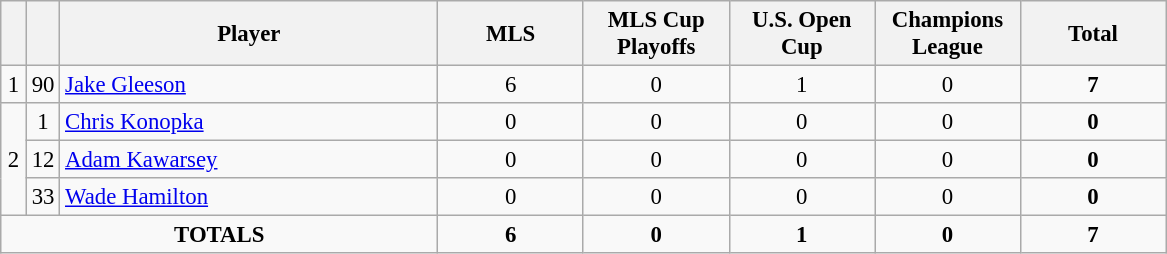<table class="wikitable sortable" style="font-size: 95%; text-align: center;">
<tr>
<th width=10></th>
<th width=10></th>
<th width=245>Player</th>
<th width=90>MLS</th>
<th width=90>MLS Cup Playoffs</th>
<th width=90>U.S. Open Cup</th>
<th width=90>Champions League</th>
<th width=90>Total</th>
</tr>
<tr>
<td>1</td>
<td>90</td>
<td align=left> <a href='#'>Jake Gleeson</a></td>
<td>6</td>
<td>0</td>
<td>1</td>
<td>0</td>
<td><strong>7</strong></td>
</tr>
<tr>
<td rowspan="3">2</td>
<td>1</td>
<td align=left> <a href='#'>Chris Konopka</a></td>
<td>0</td>
<td>0</td>
<td>0</td>
<td>0</td>
<td><strong>0</strong></td>
</tr>
<tr>
<td>12</td>
<td align="left"> <a href='#'>Adam Kawarsey</a></td>
<td>0</td>
<td>0</td>
<td>0</td>
<td>0</td>
<td><strong>0</strong></td>
</tr>
<tr>
<td>33</td>
<td align=left> <a href='#'>Wade Hamilton</a></td>
<td>0</td>
<td>0</td>
<td>0</td>
<td>0</td>
<td><strong>0</strong></td>
</tr>
<tr>
<td colspan="3"><strong>TOTALS</strong></td>
<td><strong>6</strong></td>
<td><strong>0</strong></td>
<td><strong>1</strong></td>
<td><strong>0</strong></td>
<td><strong>7</strong></td>
</tr>
</table>
